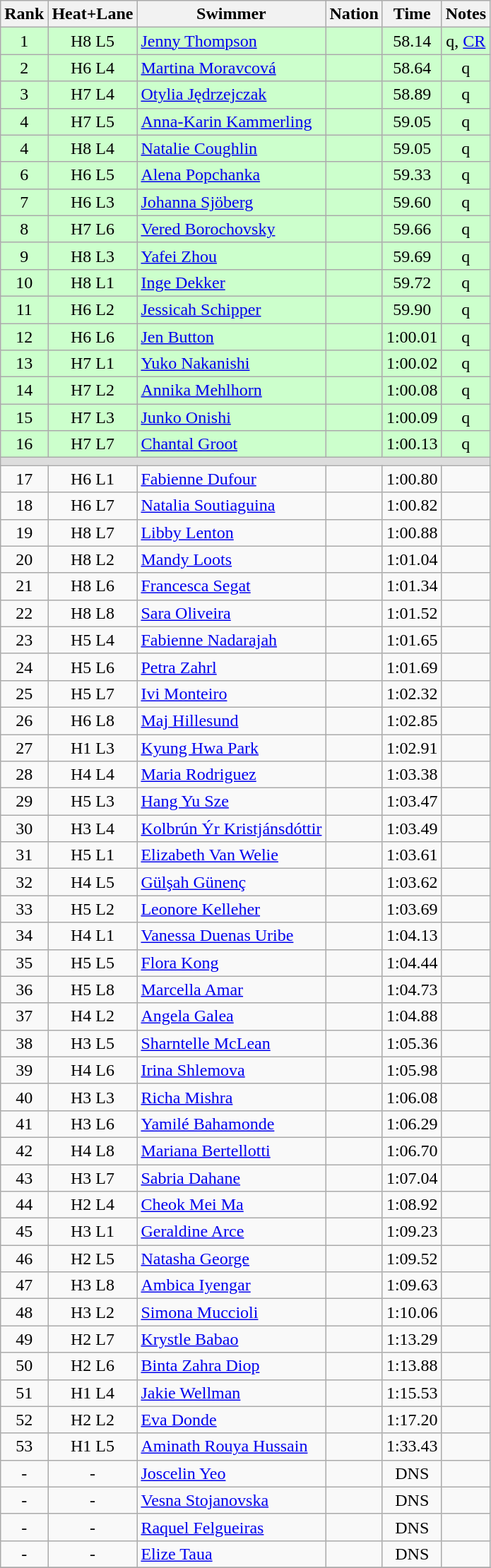<table class="wikitable sortable" style="text-align:center">
<tr>
<th>Rank</th>
<th>Heat+Lane</th>
<th>Swimmer</th>
<th>Nation</th>
<th>Time</th>
<th>Notes</th>
</tr>
<tr bgcolor=ccffcc>
<td>1</td>
<td>H8 L5</td>
<td align=left><a href='#'>Jenny Thompson</a></td>
<td align=left></td>
<td>58.14</td>
<td>q, <a href='#'>CR</a></td>
</tr>
<tr bgcolor=ccffcc>
<td>2</td>
<td>H6 L4</td>
<td align=left><a href='#'>Martina Moravcová</a></td>
<td align=left></td>
<td>58.64</td>
<td>q</td>
</tr>
<tr bgcolor=ccffcc>
<td>3</td>
<td>H7 L4</td>
<td align=left><a href='#'>Otylia Jędrzejczak</a></td>
<td align=left></td>
<td>58.89</td>
<td>q</td>
</tr>
<tr bgcolor=ccffcc>
<td>4</td>
<td>H7 L5</td>
<td align=left><a href='#'>Anna-Karin Kammerling</a></td>
<td align=left></td>
<td>59.05</td>
<td>q</td>
</tr>
<tr bgcolor=ccffcc>
<td>4</td>
<td>H8 L4</td>
<td align=left><a href='#'>Natalie Coughlin</a></td>
<td align=left></td>
<td>59.05</td>
<td>q</td>
</tr>
<tr bgcolor=ccffcc>
<td>6</td>
<td>H6 L5</td>
<td align=left><a href='#'>Alena Popchanka</a></td>
<td align=left></td>
<td>59.33</td>
<td>q</td>
</tr>
<tr bgcolor=ccffcc>
<td>7</td>
<td>H6 L3</td>
<td align=left><a href='#'>Johanna Sjöberg</a></td>
<td align=left></td>
<td>59.60</td>
<td>q</td>
</tr>
<tr bgcolor=ccffcc>
<td>8</td>
<td>H7 L6</td>
<td align=left><a href='#'>Vered Borochovsky</a></td>
<td align=left></td>
<td>59.66</td>
<td>q</td>
</tr>
<tr bgcolor=ccffcc>
<td>9</td>
<td>H8 L3</td>
<td align=left><a href='#'>Yafei Zhou</a></td>
<td align=left></td>
<td>59.69</td>
<td>q</td>
</tr>
<tr bgcolor=ccffcc>
<td>10</td>
<td>H8 L1</td>
<td align=left><a href='#'>Inge Dekker</a></td>
<td align=left></td>
<td>59.72</td>
<td>q</td>
</tr>
<tr bgcolor=ccffcc>
<td>11</td>
<td>H6 L2</td>
<td align=left><a href='#'>Jessicah Schipper</a></td>
<td align=left></td>
<td>59.90</td>
<td>q</td>
</tr>
<tr bgcolor=ccffcc>
<td>12</td>
<td>H6 L6</td>
<td align=left><a href='#'>Jen Button</a></td>
<td align=left></td>
<td>1:00.01</td>
<td>q</td>
</tr>
<tr bgcolor=ccffcc>
<td>13</td>
<td>H7 L1</td>
<td align=left><a href='#'>Yuko Nakanishi</a></td>
<td align=left></td>
<td>1:00.02</td>
<td>q</td>
</tr>
<tr bgcolor=ccffcc>
<td>14</td>
<td>H7 L2</td>
<td align=left><a href='#'>Annika Mehlhorn</a></td>
<td align=left></td>
<td>1:00.08</td>
<td>q</td>
</tr>
<tr bgcolor=ccffcc>
<td>15</td>
<td>H7 L3</td>
<td align=left><a href='#'>Junko Onishi</a></td>
<td align=left></td>
<td>1:00.09</td>
<td>q</td>
</tr>
<tr bgcolor=ccffcc>
<td>16</td>
<td>H7 L7</td>
<td align=left><a href='#'>Chantal Groot</a></td>
<td align=left></td>
<td>1:00.13</td>
<td>q</td>
</tr>
<tr bgcolor=#DDDDDD>
<td colspan=6></td>
</tr>
<tr>
<td>17</td>
<td>H6 L1</td>
<td align=left><a href='#'>Fabienne Dufour</a></td>
<td align=left></td>
<td>1:00.80</td>
<td></td>
</tr>
<tr>
<td>18</td>
<td>H6 L7</td>
<td align=left><a href='#'>Natalia Soutiaguina</a></td>
<td align=left></td>
<td>1:00.82</td>
<td></td>
</tr>
<tr>
<td>19</td>
<td>H8 L7</td>
<td align=left><a href='#'>Libby Lenton</a></td>
<td align=left></td>
<td>1:00.88</td>
<td></td>
</tr>
<tr>
<td>20</td>
<td>H8 L2</td>
<td align=left><a href='#'>Mandy Loots</a></td>
<td align=left></td>
<td>1:01.04</td>
<td></td>
</tr>
<tr>
<td>21</td>
<td>H8 L6</td>
<td align=left><a href='#'>Francesca Segat</a></td>
<td align=left></td>
<td>1:01.34</td>
<td></td>
</tr>
<tr>
<td>22</td>
<td>H8 L8</td>
<td align=left><a href='#'>Sara Oliveira</a></td>
<td align=left></td>
<td>1:01.52</td>
<td></td>
</tr>
<tr>
<td>23</td>
<td>H5 L4</td>
<td align=left><a href='#'>Fabienne Nadarajah</a></td>
<td align=left></td>
<td>1:01.65</td>
<td></td>
</tr>
<tr>
<td>24</td>
<td>H5 L6</td>
<td align=left><a href='#'>Petra Zahrl</a></td>
<td align=left></td>
<td>1:01.69</td>
<td></td>
</tr>
<tr>
<td>25</td>
<td>H5 L7</td>
<td align=left><a href='#'>Ivi Monteiro</a></td>
<td align=left></td>
<td>1:02.32</td>
<td></td>
</tr>
<tr>
<td>26</td>
<td>H6 L8</td>
<td align=left><a href='#'>Maj Hillesund</a></td>
<td align=left></td>
<td>1:02.85</td>
<td></td>
</tr>
<tr>
<td>27</td>
<td>H1 L3</td>
<td align=left><a href='#'>Kyung Hwa Park</a></td>
<td align=left></td>
<td>1:02.91</td>
<td></td>
</tr>
<tr>
<td>28</td>
<td>H4 L4</td>
<td align=left><a href='#'>Maria Rodriguez</a></td>
<td align=left></td>
<td>1:03.38</td>
<td></td>
</tr>
<tr>
<td>29</td>
<td>H5 L3</td>
<td align=left><a href='#'>Hang Yu Sze</a></td>
<td align=left></td>
<td>1:03.47</td>
<td></td>
</tr>
<tr>
<td>30</td>
<td>H3 L4</td>
<td align=left><a href='#'>Kolbrún Ýr Kristjánsdóttir</a></td>
<td align=left></td>
<td>1:03.49</td>
<td></td>
</tr>
<tr>
<td>31</td>
<td>H5 L1</td>
<td align=left><a href='#'>Elizabeth Van Welie</a></td>
<td align=left></td>
<td>1:03.61</td>
<td></td>
</tr>
<tr>
<td>32</td>
<td>H4 L5</td>
<td align=left><a href='#'>Gülşah Günenç</a></td>
<td align=left></td>
<td>1:03.62</td>
<td></td>
</tr>
<tr>
<td>33</td>
<td>H5 L2</td>
<td align=left><a href='#'>Leonore Kelleher</a></td>
<td align=left></td>
<td>1:03.69</td>
<td></td>
</tr>
<tr>
<td>34</td>
<td>H4 L1</td>
<td align=left><a href='#'>Vanessa Duenas Uribe</a></td>
<td align=left></td>
<td>1:04.13</td>
<td></td>
</tr>
<tr>
<td>35</td>
<td>H5 L5</td>
<td align=left><a href='#'>Flora Kong</a></td>
<td align=left></td>
<td>1:04.44</td>
<td></td>
</tr>
<tr>
<td>36</td>
<td>H5 L8</td>
<td align=left><a href='#'>Marcella Amar</a></td>
<td align=left></td>
<td>1:04.73</td>
<td></td>
</tr>
<tr>
<td>37</td>
<td>H4 L2</td>
<td align=left><a href='#'>Angela Galea</a></td>
<td align=left></td>
<td>1:04.88</td>
<td></td>
</tr>
<tr>
<td>38</td>
<td>H3 L5</td>
<td align=left><a href='#'>Sharntelle McLean</a></td>
<td align=left></td>
<td>1:05.36</td>
<td></td>
</tr>
<tr>
<td>39</td>
<td>H4 L6</td>
<td align=left><a href='#'>Irina Shlemova</a></td>
<td align=left></td>
<td>1:05.98</td>
<td></td>
</tr>
<tr>
<td>40</td>
<td>H3 L3</td>
<td align=left><a href='#'>Richa Mishra</a></td>
<td align=left></td>
<td>1:06.08</td>
<td></td>
</tr>
<tr>
<td>41</td>
<td>H3 L6</td>
<td align=left><a href='#'>Yamilé Bahamonde</a></td>
<td align=left></td>
<td>1:06.29</td>
<td></td>
</tr>
<tr>
<td>42</td>
<td>H4 L8</td>
<td align=left><a href='#'>Mariana Bertellotti</a></td>
<td align=left></td>
<td>1:06.70</td>
<td></td>
</tr>
<tr>
<td>43</td>
<td>H3 L7</td>
<td align=left><a href='#'>Sabria Dahane</a></td>
<td align=left></td>
<td>1:07.04</td>
<td></td>
</tr>
<tr>
<td>44</td>
<td>H2 L4</td>
<td align=left><a href='#'>Cheok Mei Ma</a></td>
<td align=left></td>
<td>1:08.92</td>
<td></td>
</tr>
<tr>
<td>45</td>
<td>H3 L1</td>
<td align=left><a href='#'>Geraldine Arce</a></td>
<td align=left></td>
<td>1:09.23</td>
<td></td>
</tr>
<tr>
<td>46</td>
<td>H2 L5</td>
<td align=left><a href='#'>Natasha George</a></td>
<td align=left></td>
<td>1:09.52</td>
<td></td>
</tr>
<tr>
<td>47</td>
<td>H3 L8</td>
<td align=left><a href='#'>Ambica Iyengar</a></td>
<td align=left></td>
<td>1:09.63</td>
<td></td>
</tr>
<tr>
<td>48</td>
<td>H3 L2</td>
<td align=left><a href='#'>Simona Muccioli</a></td>
<td align=left></td>
<td>1:10.06</td>
<td></td>
</tr>
<tr>
<td>49</td>
<td>H2 L7</td>
<td align=left><a href='#'>Krystle Babao</a></td>
<td align=left></td>
<td>1:13.29</td>
<td></td>
</tr>
<tr>
<td>50</td>
<td>H2 L6</td>
<td align=left><a href='#'>Binta Zahra Diop</a></td>
<td align=left></td>
<td>1:13.88</td>
<td></td>
</tr>
<tr>
<td>51</td>
<td>H1 L4</td>
<td align=left><a href='#'>Jakie Wellman</a></td>
<td align=left></td>
<td>1:15.53</td>
<td></td>
</tr>
<tr>
<td>52</td>
<td>H2 L2</td>
<td align=left><a href='#'>Eva Donde</a></td>
<td align=left></td>
<td>1:17.20</td>
<td></td>
</tr>
<tr>
<td>53</td>
<td>H1 L5</td>
<td align=left><a href='#'>Aminath Rouya Hussain</a></td>
<td align=left></td>
<td>1:33.43</td>
<td></td>
</tr>
<tr>
<td>-</td>
<td>-</td>
<td align=left><a href='#'>Joscelin Yeo</a></td>
<td align=left></td>
<td>DNS</td>
<td></td>
</tr>
<tr>
<td>-</td>
<td>-</td>
<td align=left><a href='#'>Vesna Stojanovska</a></td>
<td align=left></td>
<td>DNS</td>
<td></td>
</tr>
<tr>
<td>-</td>
<td>-</td>
<td align=left><a href='#'>Raquel Felgueiras</a></td>
<td align=left></td>
<td>DNS</td>
<td></td>
</tr>
<tr>
<td>-</td>
<td>-</td>
<td align=left><a href='#'>Elize Taua</a></td>
<td align=left></td>
<td>DNS</td>
<td></td>
</tr>
<tr>
</tr>
</table>
